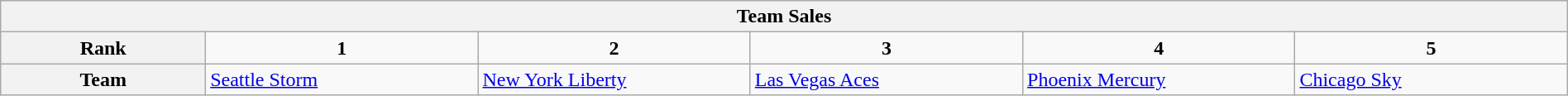<table class="wikitable" style="width: 100%">
<tr>
<th colspan=11>Team Sales</th>
</tr>
<tr align=center>
<th width=7%>Rank</th>
<td width=9.3%><strong>1</strong></td>
<td width=9.3%><strong>2</strong></td>
<td width=9.3%><strong>3</strong></td>
<td width=9.3%><strong>4</strong></td>
<td width=9.3%><strong>5</strong></td>
</tr>
<tr>
<th width=7%>Team</th>
<td><a href='#'>Seattle Storm</a></td>
<td><a href='#'>New York Liberty</a></td>
<td><a href='#'>Las Vegas Aces</a></td>
<td><a href='#'>Phoenix Mercury</a></td>
<td><a href='#'>Chicago Sky</a></td>
</tr>
</table>
